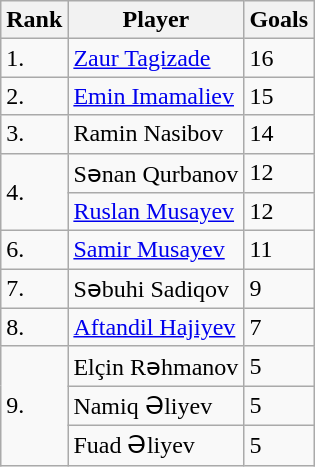<table class="wikitable">
<tr>
<th>Rank</th>
<th>Player</th>
<th>Goals</th>
</tr>
<tr>
<td>1.</td>
<td> <a href='#'>Zaur Tagizade</a></td>
<td>16</td>
</tr>
<tr>
<td>2.</td>
<td> <a href='#'>Emin Imamaliev</a></td>
<td>15</td>
</tr>
<tr>
<td>3.</td>
<td> Ramin Nasibov</td>
<td>14</td>
</tr>
<tr>
<td rowspan="2">4.</td>
<td> Sənan Qurbanov</td>
<td>12</td>
</tr>
<tr>
<td> <a href='#'>Ruslan Musayev</a></td>
<td>12</td>
</tr>
<tr>
<td>6.</td>
<td> <a href='#'>Samir Musayev</a></td>
<td>11</td>
</tr>
<tr>
<td>7.</td>
<td> Səbuhi Sadiqov</td>
<td>9</td>
</tr>
<tr>
<td>8.</td>
<td> <a href='#'>Aftandil Hajiyev</a></td>
<td>7</td>
</tr>
<tr>
<td rowspan="3">9.</td>
<td> Elçin Rəhmanov</td>
<td>5</td>
</tr>
<tr>
<td>  Namiq Əliyev</td>
<td>5</td>
</tr>
<tr>
<td>  Fuad Əliyev</td>
<td>5</td>
</tr>
</table>
